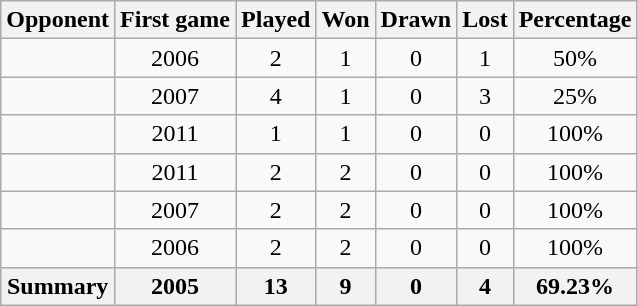<table class="wikitable" style="text-align: center;">
<tr>
<th>Opponent</th>
<th>First game</th>
<th>Played</th>
<th>Won</th>
<th>Drawn</th>
<th>Lost</th>
<th>Percentage</th>
</tr>
<tr>
<td style="text-align: left;"></td>
<td>2006</td>
<td>2</td>
<td>1</td>
<td>0</td>
<td>1</td>
<td>50%</td>
</tr>
<tr>
<td style="text-align: left;"></td>
<td>2007</td>
<td>4</td>
<td>1</td>
<td>0</td>
<td>3</td>
<td>25%</td>
</tr>
<tr>
<td style="text-align: left;"></td>
<td>2011</td>
<td>1</td>
<td>1</td>
<td>0</td>
<td>0</td>
<td>100%</td>
</tr>
<tr>
<td style="text-align: left;"></td>
<td>2011</td>
<td>2</td>
<td>2</td>
<td>0</td>
<td>0</td>
<td>100%</td>
</tr>
<tr>
<td style="text-align: left;"></td>
<td>2007</td>
<td>2</td>
<td>2</td>
<td>0</td>
<td>0</td>
<td>100%</td>
</tr>
<tr>
<td style="text-align: left;"></td>
<td>2006</td>
<td>2</td>
<td>2</td>
<td>0</td>
<td>0</td>
<td>100%</td>
</tr>
<tr>
<th>Summary</th>
<th>2005</th>
<th>13</th>
<th>9</th>
<th>0</th>
<th>4</th>
<th>69.23%</th>
</tr>
</table>
